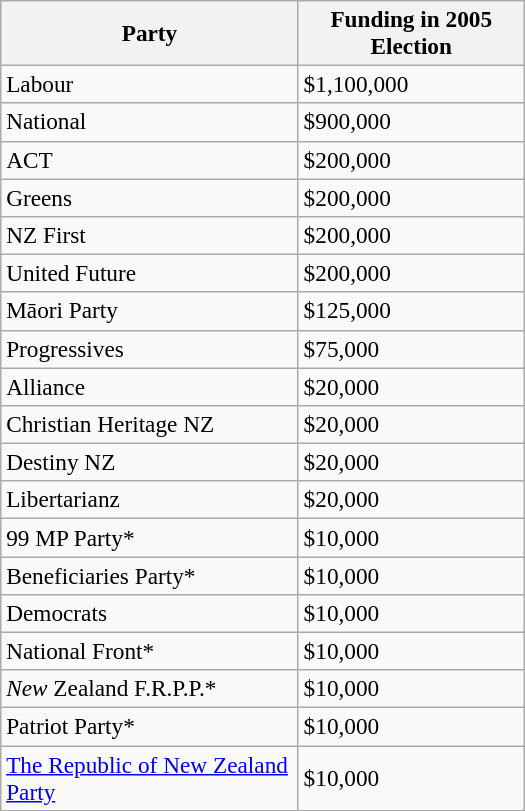<table class="wikitable sortable"  style="font-size:97%; width:350px;">
<tr>
<th>Party</th>
<th>Funding in 2005 Election</th>
</tr>
<tr>
<td>Labour</td>
<td>$1,100,000</td>
</tr>
<tr>
<td>National</td>
<td>$900,000</td>
</tr>
<tr>
<td>ACT</td>
<td>$200,000</td>
</tr>
<tr>
<td>Greens</td>
<td>$200,000</td>
</tr>
<tr>
<td>NZ First</td>
<td>$200,000</td>
</tr>
<tr>
<td>United Future</td>
<td>$200,000</td>
</tr>
<tr>
<td>Māori Party</td>
<td>$125,000</td>
</tr>
<tr>
<td>Progressives</td>
<td>$75,000</td>
</tr>
<tr>
<td>Alliance</td>
<td>$20,000</td>
</tr>
<tr>
<td>Christian Heritage NZ</td>
<td>$20,000</td>
</tr>
<tr>
<td>Destiny NZ</td>
<td>$20,000</td>
</tr>
<tr>
<td>Libertarianz</td>
<td>$20,000</td>
</tr>
<tr>
<td>99 MP Party*</td>
<td>$10,000</td>
</tr>
<tr>
<td>Beneficiaries Party*</td>
<td>$10,000</td>
</tr>
<tr>
<td>Democrats</td>
<td>$10,000</td>
</tr>
<tr>
<td>National Front*</td>
<td>$10,000</td>
</tr>
<tr>
<td><em>New</em> Zealand F.R.P.P.*</td>
<td>$10,000</td>
</tr>
<tr>
<td>Patriot Party*</td>
<td>$10,000</td>
</tr>
<tr>
<td><a href='#'>The Republic of New Zealand Party</a></td>
<td>$10,000</td>
</tr>
</table>
